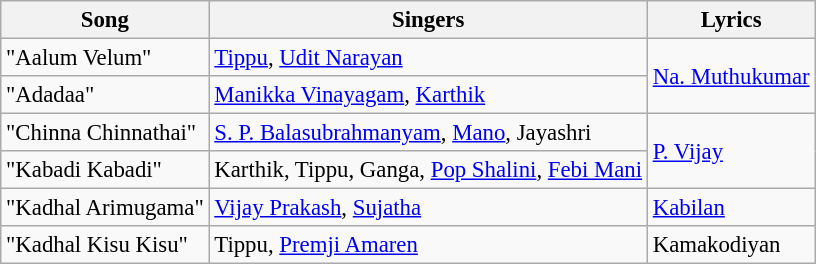<table class="wikitable" style="font-size:95%;">
<tr>
<th>Song</th>
<th>Singers</th>
<th>Lyrics</th>
</tr>
<tr>
<td>"Aalum Velum"</td>
<td><a href='#'>Tippu</a>, <a href='#'>Udit Narayan</a></td>
<td rowspan=2><a href='#'>Na. Muthukumar</a></td>
</tr>
<tr>
<td>"Adadaa"</td>
<td><a href='#'>Manikka Vinayagam</a>, <a href='#'>Karthik</a></td>
</tr>
<tr>
<td>"Chinna Chinnathai"</td>
<td><a href='#'>S. P. Balasubrahmanyam</a>, <a href='#'>Mano</a>, Jayashri</td>
<td rowspan=2><a href='#'>P. Vijay</a></td>
</tr>
<tr>
<td>"Kabadi Kabadi"</td>
<td>Karthik, Tippu, Ganga, <a href='#'>Pop Shalini</a>, <a href='#'>Febi Mani</a></td>
</tr>
<tr>
<td>"Kadhal Arimugama"</td>
<td><a href='#'>Vijay Prakash</a>, <a href='#'>Sujatha</a></td>
<td><a href='#'>Kabilan</a></td>
</tr>
<tr>
<td>"Kadhal Kisu Kisu"</td>
<td>Tippu, <a href='#'>Premji Amaren</a></td>
<td>Kamakodiyan</td>
</tr>
</table>
